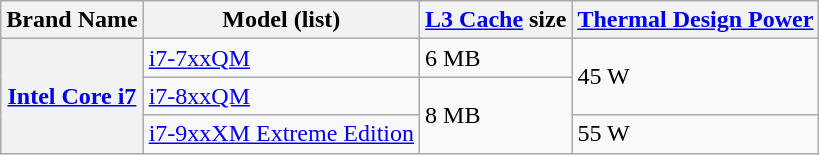<table class="wikitable">
<tr>
<th>Brand Name</th>
<th>Model (list)</th>
<th><a href='#'>L3 Cache</a> size</th>
<th><a href='#'>Thermal Design Power</a></th>
</tr>
<tr>
<th rowspan=3><a href='#'>Intel Core i7</a></th>
<td><a href='#'>i7-7xxQM</a></td>
<td>6 MB</td>
<td rowspan=2>45 W</td>
</tr>
<tr>
<td><a href='#'>i7-8xxQM</a></td>
<td rowspan=2>8 MB</td>
</tr>
<tr>
<td><a href='#'>i7-9xxXM Extreme Edition</a></td>
<td>55 W</td>
</tr>
</table>
